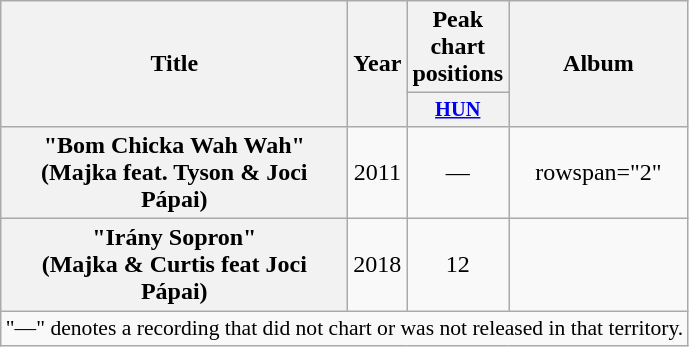<table class="wikitable plainrowheaders" style="text-align:center;">
<tr>
<th scope="col" rowspan="2" style="width:14em;">Title</th>
<th scope="col" rowspan="2" style="width:1em;">Year</th>
<th scope="col" colspan="1">Peak chart positions</th>
<th scope="col" rowspan="2">Album</th>
</tr>
<tr>
<th scope="col" style="width:3em;font-size:85%;"><a href='#'>HUN</a><br></th>
</tr>
<tr>
<th scope="row">"Bom Chicka Wah Wah"<br><span>(Majka feat. Tyson & Joci Pápai)</span></th>
<td>2011</td>
<td>—</td>
<td>rowspan="2" </td>
</tr>
<tr>
<th scope="row">"Irány Sopron"<br><span>(Majka & Curtis feat Joci Pápai)</span></th>
<td>2018</td>
<td>12</td>
</tr>
<tr>
<td colspan="14" style="font-size:90%">"—" denotes a recording that did not chart or was not released in that territory.</td>
</tr>
</table>
